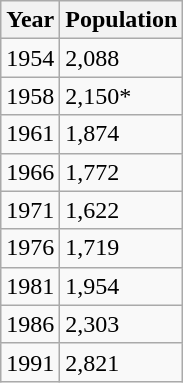<table class="wikitable">
<tr>
<th>Year</th>
<th>Population</th>
</tr>
<tr>
<td>1954</td>
<td>2,088</td>
</tr>
<tr>
<td>1958</td>
<td>2,150*</td>
</tr>
<tr>
<td>1961</td>
<td>1,874</td>
</tr>
<tr>
<td>1966</td>
<td>1,772</td>
</tr>
<tr>
<td>1971</td>
<td>1,622</td>
</tr>
<tr>
<td>1976</td>
<td>1,719</td>
</tr>
<tr>
<td>1981</td>
<td>1,954</td>
</tr>
<tr>
<td>1986</td>
<td>2,303</td>
</tr>
<tr>
<td>1991</td>
<td>2,821</td>
</tr>
</table>
